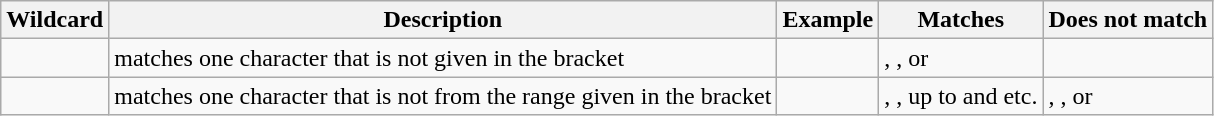<table class="wikitable">
<tr>
<th>Wildcard</th>
<th>Description</th>
<th>Example</th>
<th>Matches</th>
<th>Does not match</th>
</tr>
<tr>
<td></td>
<td>matches one character that is not given in the bracket</td>
<td></td>
<td>, , or </td>
<td></td>
</tr>
<tr>
<td></td>
<td>matches one character that is not from the range given in the bracket</td>
<td></td>
<td>, ,  up to  and  etc.</td>
<td>, ,  or </td>
</tr>
</table>
